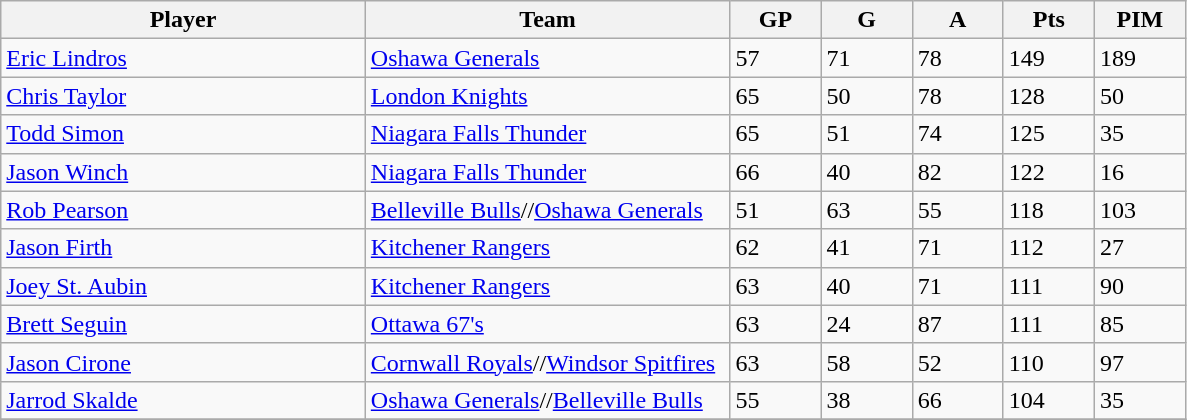<table class="wikitable">
<tr>
<th bgcolor="#DDDDFF" width="30%">Player</th>
<th bgcolor="#DDDDFF" width="30%">Team</th>
<th bgcolor="#DDDDFF" width="7.5%">GP</th>
<th bgcolor="#DDDDFF" width="7.5%">G</th>
<th bgcolor="#DDDDFF" width="7.5%">A</th>
<th bgcolor="#DDDDFF" width="7.5%">Pts</th>
<th bgcolor="#DDDDFF" width="7.5%">PIM</th>
</tr>
<tr>
<td><a href='#'>Eric Lindros</a></td>
<td><a href='#'>Oshawa Generals</a></td>
<td>57</td>
<td>71</td>
<td>78</td>
<td>149</td>
<td>189</td>
</tr>
<tr>
<td><a href='#'>Chris Taylor</a></td>
<td><a href='#'>London Knights</a></td>
<td>65</td>
<td>50</td>
<td>78</td>
<td>128</td>
<td>50</td>
</tr>
<tr>
<td><a href='#'>Todd Simon</a></td>
<td><a href='#'>Niagara Falls Thunder</a></td>
<td>65</td>
<td>51</td>
<td>74</td>
<td>125</td>
<td>35</td>
</tr>
<tr>
<td><a href='#'>Jason Winch</a></td>
<td><a href='#'>Niagara Falls Thunder</a></td>
<td>66</td>
<td>40</td>
<td>82</td>
<td>122</td>
<td>16</td>
</tr>
<tr>
<td><a href='#'>Rob Pearson</a></td>
<td><a href='#'>Belleville Bulls</a>//<a href='#'>Oshawa Generals</a></td>
<td>51</td>
<td>63</td>
<td>55</td>
<td>118</td>
<td>103</td>
</tr>
<tr>
<td><a href='#'>Jason Firth</a></td>
<td><a href='#'>Kitchener Rangers</a></td>
<td>62</td>
<td>41</td>
<td>71</td>
<td>112</td>
<td>27</td>
</tr>
<tr>
<td><a href='#'>Joey St. Aubin</a></td>
<td><a href='#'>Kitchener Rangers</a></td>
<td>63</td>
<td>40</td>
<td>71</td>
<td>111</td>
<td>90</td>
</tr>
<tr>
<td><a href='#'>Brett Seguin</a></td>
<td><a href='#'>Ottawa 67's</a></td>
<td>63</td>
<td>24</td>
<td>87</td>
<td>111</td>
<td>85</td>
</tr>
<tr>
<td><a href='#'>Jason Cirone</a></td>
<td><a href='#'>Cornwall Royals</a>//<a href='#'>Windsor Spitfires</a></td>
<td>63</td>
<td>58</td>
<td>52</td>
<td>110</td>
<td>97</td>
</tr>
<tr>
<td><a href='#'>Jarrod Skalde</a></td>
<td><a href='#'>Oshawa Generals</a>//<a href='#'>Belleville Bulls</a></td>
<td>55</td>
<td>38</td>
<td>66</td>
<td>104</td>
<td>35</td>
</tr>
<tr>
</tr>
</table>
